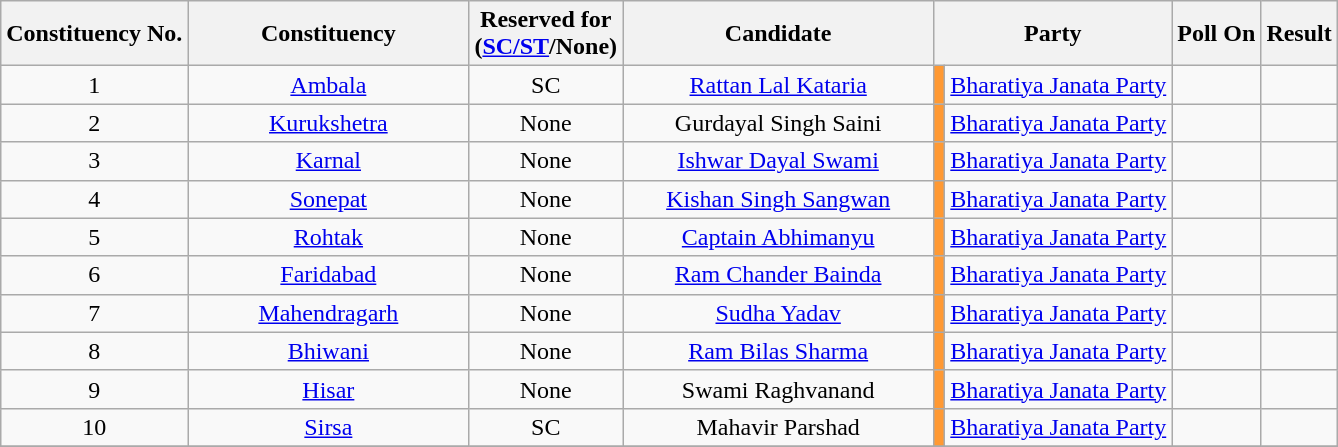<table class="wikitable sortable" style="text-align:center">
<tr>
<th>Constituency No.</th>
<th style="width:180px;">Constituency</th>
<th>Reserved for<br>(<a href='#'>SC/ST</a>/None)</th>
<th style="width:200px;">Candidate</th>
<th colspan="2">Party</th>
<th>Poll On</th>
<th>Result</th>
</tr>
<tr>
<td>1</td>
<td><a href='#'>Ambala</a></td>
<td>SC</td>
<td><a href='#'>Rattan Lal Kataria</a></td>
<td bgcolor=#FF9933></td>
<td><a href='#'>Bharatiya Janata Party</a></td>
<td></td>
<td></td>
</tr>
<tr>
<td>2</td>
<td><a href='#'>Kurukshetra</a></td>
<td>None</td>
<td>Gurdayal Singh Saini</td>
<td bgcolor=#FF9933></td>
<td><a href='#'>Bharatiya Janata Party</a></td>
<td></td>
<td></td>
</tr>
<tr>
<td>3</td>
<td><a href='#'>Karnal</a></td>
<td>None</td>
<td><a href='#'>Ishwar Dayal Swami</a></td>
<td bgcolor=#FF9933></td>
<td><a href='#'>Bharatiya Janata Party</a></td>
<td></td>
<td></td>
</tr>
<tr>
<td>4</td>
<td><a href='#'>Sonepat</a></td>
<td>None</td>
<td><a href='#'>Kishan Singh Sangwan</a></td>
<td bgcolor=#FF9933></td>
<td><a href='#'>Bharatiya Janata Party</a></td>
<td></td>
<td></td>
</tr>
<tr>
<td>5</td>
<td><a href='#'>Rohtak</a></td>
<td>None</td>
<td><a href='#'>Captain Abhimanyu</a></td>
<td bgcolor=#FF9933></td>
<td><a href='#'>Bharatiya Janata Party</a></td>
<td></td>
<td></td>
</tr>
<tr>
<td>6</td>
<td><a href='#'>Faridabad</a></td>
<td>None</td>
<td><a href='#'>Ram Chander Bainda</a></td>
<td bgcolor=#FF9933></td>
<td><a href='#'>Bharatiya Janata Party</a></td>
<td></td>
<td></td>
</tr>
<tr>
<td>7</td>
<td><a href='#'>Mahendragarh</a></td>
<td>None</td>
<td><a href='#'>Sudha Yadav</a></td>
<td bgcolor=#FF9933></td>
<td><a href='#'>Bharatiya Janata Party</a></td>
<td></td>
<td></td>
</tr>
<tr>
<td>8</td>
<td><a href='#'>Bhiwani</a></td>
<td>None</td>
<td><a href='#'>Ram Bilas Sharma</a></td>
<td bgcolor=#FF9933></td>
<td><a href='#'>Bharatiya Janata Party</a></td>
<td></td>
<td></td>
</tr>
<tr>
<td>9</td>
<td><a href='#'>Hisar</a></td>
<td>None</td>
<td>Swami Raghvanand</td>
<td bgcolor=#FF9933></td>
<td><a href='#'>Bharatiya Janata Party</a></td>
<td></td>
<td></td>
</tr>
<tr>
<td>10</td>
<td><a href='#'>Sirsa</a></td>
<td>SC</td>
<td>Mahavir Parshad</td>
<td bgcolor=#FF9933></td>
<td><a href='#'>Bharatiya Janata Party</a></td>
<td></td>
<td></td>
</tr>
<tr>
</tr>
</table>
